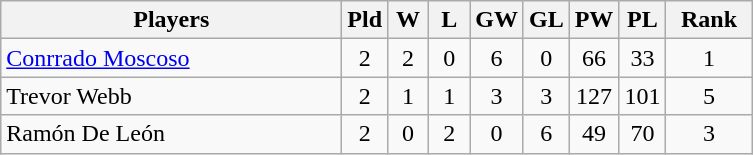<table class=wikitable style="text-align:center">
<tr>
<th width=220>Players</th>
<th width=20>Pld</th>
<th width=20>W</th>
<th width=20>L</th>
<th width=20>GW</th>
<th width=20>GL</th>
<th width=20>PW</th>
<th width=20>PL</th>
<th width=50>Rank</th>
</tr>
<tr>
<td align=left> <a href='#'>Conrrado Moscoso</a></td>
<td>2</td>
<td>2</td>
<td>0</td>
<td>6</td>
<td>0</td>
<td>66</td>
<td>33</td>
<td>1</td>
</tr>
<tr>
<td align=left> Trevor Webb</td>
<td>2</td>
<td>1</td>
<td>1</td>
<td>3</td>
<td>3</td>
<td>127</td>
<td>101</td>
<td>5</td>
</tr>
<tr>
<td align=left> Ramón De León</td>
<td>2</td>
<td>0</td>
<td>2</td>
<td>0</td>
<td>6</td>
<td>49</td>
<td>70</td>
<td>3</td>
</tr>
</table>
